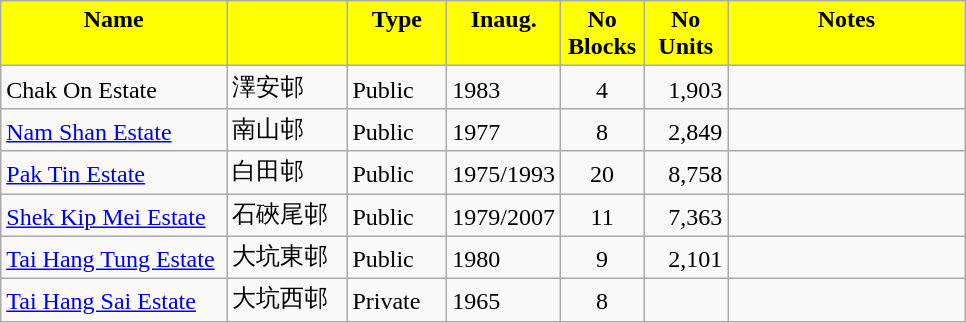<table class="wikitable">
<tr style="font-weight:bold;background-color:yellow" align="center" valign="top">
<td width="143.25" Height="12.75">Name</td>
<td width="72.75" align="center" valign="top"></td>
<td width="59.25" align="center" valign="top">Type</td>
<td width="48" align="center" valign="top">Inaug.</td>
<td width="48" align="center" valign="top">No Blocks</td>
<td width="48.75" align="center" valign="top">No Units</td>
<td width="150.75" align="center" valign="top">Notes</td>
</tr>
<tr valign="bottom">
<td Height="12.75">Chak On Estate</td>
<td>澤安邨</td>
<td>Public</td>
<td>1983</td>
<td align="center">4</td>
<td align="right">1,903</td>
<td></td>
</tr>
<tr valign="bottom">
<td Height="12.75"><a href='#'>Nam Shan Estate</a></td>
<td>南山邨</td>
<td>Public</td>
<td>1977</td>
<td align="center">8</td>
<td align="right">2,849</td>
<td></td>
</tr>
<tr valign="bottom">
<td Height="12.75"><a href='#'>Pak Tin Estate</a></td>
<td>白田邨</td>
<td>Public</td>
<td>1975/1993</td>
<td align="center">20</td>
<td align="right">8,758</td>
<td></td>
</tr>
<tr valign="bottom">
<td Height="12.75"><a href='#'>Shek Kip Mei Estate</a></td>
<td>石硤尾邨</td>
<td>Public</td>
<td>1979/2007</td>
<td align="center">11</td>
<td align="right">7,363</td>
<td></td>
</tr>
<tr valign="bottom">
<td Height="12.75"><a href='#'>Tai Hang Tung Estate</a></td>
<td>大坑東邨</td>
<td>Public</td>
<td>1980</td>
<td align="center">9</td>
<td align="right">2,101</td>
<td></td>
</tr>
<tr valign="bottom">
<td Height="12.75"><a href='#'>Tai Hang Sai Estate</a></td>
<td>大坑西邨</td>
<td>Private</td>
<td>1965</td>
<td align="center">8</td>
<td align="right"></td>
<td></td>
</tr>
</table>
